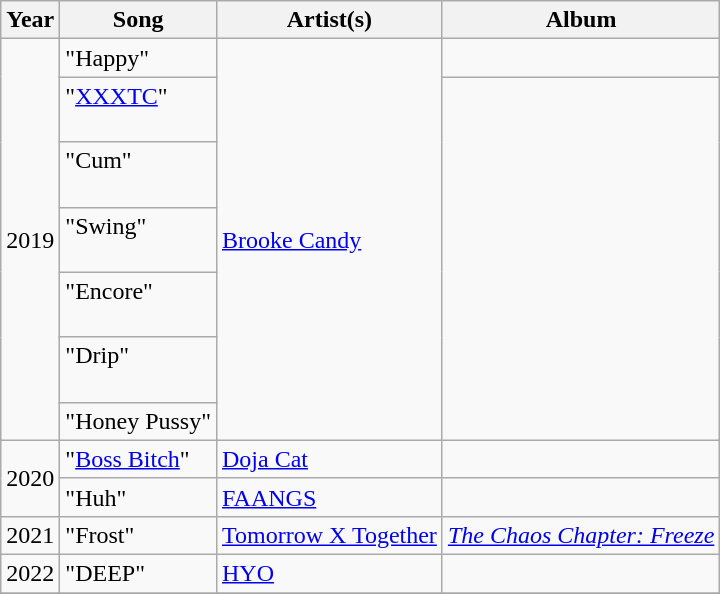<table class="wikitable">
<tr>
<th>Year</th>
<th>Song</th>
<th>Artist(s)</th>
<th>Album</th>
</tr>
<tr>
<td rowspan="7">2019</td>
<td>"Happy"</td>
<td rowspan="7"><a href='#'>Brooke Candy</a></td>
<td></td>
</tr>
<tr>
<td>"<a href='#'>XXXTC</a>"<br><br></td>
<td rowspan="6"></td>
</tr>
<tr>
<td>"Cum"<br><br></td>
</tr>
<tr>
<td>"Swing"<br><br></td>
</tr>
<tr>
<td>"Encore"<br><br></td>
</tr>
<tr>
<td>"Drip"<br><br></td>
</tr>
<tr>
<td>"Honey Pussy"</td>
</tr>
<tr>
<td rowspan="2">2020</td>
<td>"<a href='#'>Boss Bitch</a>"</td>
<td><a href='#'>Doja Cat</a></td>
<td></td>
</tr>
<tr>
<td>"Huh"</td>
<td><a href='#'>FAANGS</a></td>
<td></td>
</tr>
<tr>
<td>2021</td>
<td>"Frost"</td>
<td><a href='#'>Tomorrow X Together</a></td>
<td><em><a href='#'>The Chaos Chapter: Freeze</a></em></td>
</tr>
<tr>
<td>2022</td>
<td>"DEEP"</td>
<td><a href='#'>HYO</a></td>
<td></td>
</tr>
<tr>
</tr>
</table>
